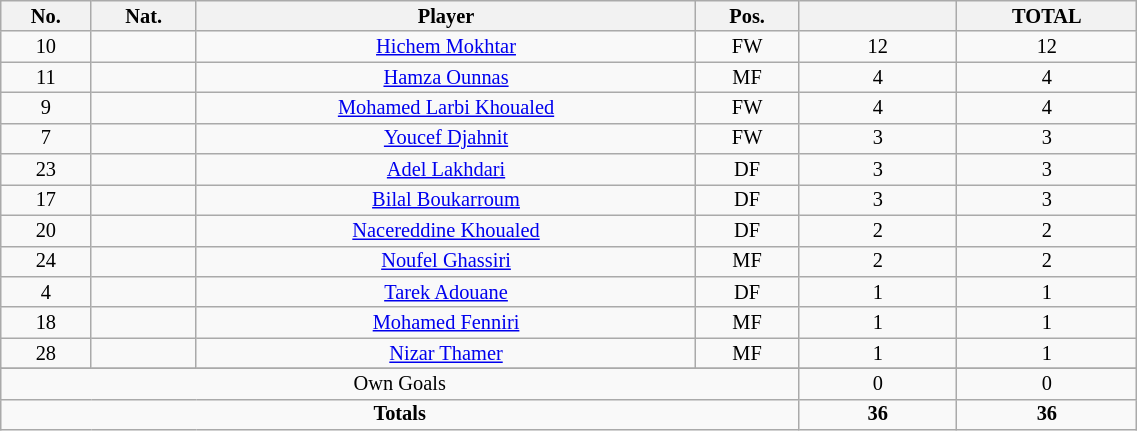<table class="wikitable sortable alternance"  style="font-size:85%; text-align:center; line-height:14px; width:60%;">
<tr>
<th width=10>No.</th>
<th width=10>Nat.</th>
<th width=140>Player</th>
<th width=10>Pos.</th>
<th width=40></th>
<th width=10>TOTAL</th>
</tr>
<tr>
<td>10</td>
<td></td>
<td><a href='#'>Hichem Mokhtar</a></td>
<td>FW</td>
<td>12</td>
<td>12</td>
</tr>
<tr>
<td>11</td>
<td></td>
<td><a href='#'>Hamza Ounnas</a></td>
<td>MF</td>
<td>4</td>
<td>4</td>
</tr>
<tr>
<td>9</td>
<td></td>
<td><a href='#'>Mohamed Larbi Khoualed</a></td>
<td>FW</td>
<td>4</td>
<td>4</td>
</tr>
<tr>
<td>7</td>
<td></td>
<td><a href='#'>Youcef Djahnit</a></td>
<td>FW</td>
<td>3</td>
<td>3</td>
</tr>
<tr>
<td>23</td>
<td></td>
<td><a href='#'>Adel Lakhdari</a></td>
<td>DF</td>
<td>3</td>
<td>3</td>
</tr>
<tr>
<td>17</td>
<td></td>
<td><a href='#'>Bilal Boukarroum</a></td>
<td>DF</td>
<td>3</td>
<td>3</td>
</tr>
<tr>
<td>20</td>
<td></td>
<td><a href='#'>Nacereddine Khoualed</a></td>
<td>DF</td>
<td>2</td>
<td>2</td>
</tr>
<tr>
<td>24</td>
<td></td>
<td><a href='#'>Noufel Ghassiri</a></td>
<td>MF</td>
<td>2</td>
<td>2</td>
</tr>
<tr>
<td>4</td>
<td></td>
<td><a href='#'>Tarek Adouane</a></td>
<td>DF</td>
<td>1</td>
<td>1</td>
</tr>
<tr>
<td>18</td>
<td></td>
<td><a href='#'>Mohamed Fenniri</a></td>
<td>MF</td>
<td>1</td>
<td>1</td>
</tr>
<tr>
<td>28</td>
<td></td>
<td><a href='#'>Nizar Thamer</a></td>
<td>MF</td>
<td>1</td>
<td>1</td>
</tr>
<tr>
</tr>
<tr class="sortbottom">
<td colspan="4">Own Goals</td>
<td>0</td>
<td>0</td>
</tr>
<tr class="sortbottom">
<td colspan="4"><strong>Totals</strong></td>
<td><strong>36</strong></td>
<td><strong>36</strong></td>
</tr>
</table>
